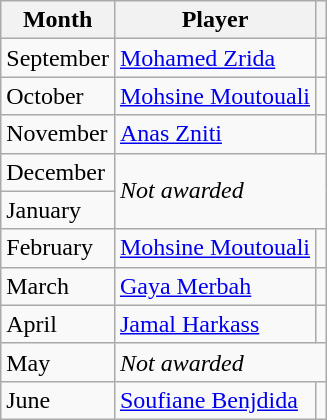<table class="wikitable" style="text-align:left">
<tr>
<th>Month</th>
<th>Player</th>
<th></th>
</tr>
<tr>
<td>September</td>
<td><a href='#'>Mohamed Zrida</a></td>
<td></td>
</tr>
<tr>
<td>October</td>
<td><a href='#'>Mohsine Moutouali</a></td>
<td></td>
</tr>
<tr>
<td>November</td>
<td><a href='#'>Anas Zniti</a></td>
<td></td>
</tr>
<tr>
<td>December</td>
<td colspan="2" rowspan="2"><em>Not awarded</em></td>
</tr>
<tr>
<td>January</td>
</tr>
<tr>
<td>February</td>
<td><a href='#'>Mohsine Moutouali</a></td>
<td></td>
</tr>
<tr>
<td>March</td>
<td><a href='#'>Gaya Merbah</a></td>
<td></td>
</tr>
<tr>
<td>April</td>
<td><a href='#'>Jamal Harkass</a></td>
<td></td>
</tr>
<tr>
<td>May</td>
<td colspan="2"><em>Not awarded</em></td>
</tr>
<tr>
<td>June</td>
<td><a href='#'>Soufiane Benjdida</a></td>
<td></td>
</tr>
</table>
